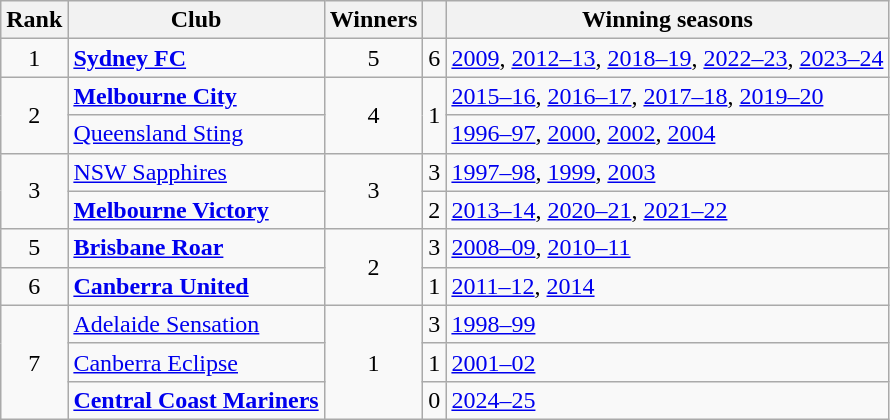<table class="wikitable sortable">
<tr>
<th>Rank</th>
<th>Club</th>
<th>Winners</th>
<th></th>
<th>Winning seasons</th>
</tr>
<tr>
<td style="text-align: center;">1</td>
<td><strong><a href='#'>Sydney FC</a></strong></td>
<td style="text-align: center;">5</td>
<td style="text-align: center;">6</td>
<td><a href='#'>2009</a>, <a href='#'>2012–13</a>, <a href='#'>2018–19</a>, <a href='#'>2022–23</a>, <a href='#'>2023–24</a></td>
</tr>
<tr>
<td style="text-align: center;" rowspan="2">2</td>
<td><strong><a href='#'>Melbourne City</a></strong></td>
<td style="text-align: center;" rowspan="2">4</td>
<td style="text-align: center;" rowspan="2">1</td>
<td><a href='#'>2015–16</a>, <a href='#'>2016–17</a>, <a href='#'>2017–18</a>, <a href='#'>2019–20</a></td>
</tr>
<tr>
<td><a href='#'>Queensland Sting</a></td>
<td><a href='#'>1996–97</a>, <a href='#'>2000</a>, <a href='#'>2002</a>, <a href='#'>2004</a></td>
</tr>
<tr>
<td style="text-align: center;" rowspan="2">3</td>
<td><a href='#'>NSW Sapphires</a></td>
<td style="text-align: center;" rowspan="2">3</td>
<td style="text-align: center;">3</td>
<td><a href='#'>1997–98</a>, <a href='#'>1999</a>, <a href='#'>2003</a></td>
</tr>
<tr>
<td><strong><a href='#'>Melbourne Victory</a></strong></td>
<td style="text-align: center;">2</td>
<td><a href='#'>2013–14</a>, <a href='#'>2020–21</a>, <a href='#'>2021–22</a></td>
</tr>
<tr>
<td style="text-align: center;">5</td>
<td><strong><a href='#'>Brisbane Roar</a></strong></td>
<td style="text-align: center;" rowspan="2">2</td>
<td style="text-align: center;">3</td>
<td><a href='#'>2008–09</a>, <a href='#'>2010–11</a></td>
</tr>
<tr>
<td style="text-align: center;">6</td>
<td><strong><a href='#'>Canberra United</a></strong></td>
<td style="text-align: center;">1</td>
<td><a href='#'>2011–12</a>, <a href='#'>2014</a></td>
</tr>
<tr>
<td style="text-align: center;" rowspan="3">7</td>
<td><a href='#'>Adelaide Sensation</a></td>
<td style="text-align: center;" rowspan="3">1</td>
<td style="text-align: center;">3</td>
<td><a href='#'>1998–99</a></td>
</tr>
<tr>
<td><a href='#'>Canberra Eclipse</a></td>
<td style="text-align: center;">1</td>
<td><a href='#'>2001–02</a></td>
</tr>
<tr>
<td><strong><a href='#'>Central Coast Mariners</a></strong></td>
<td style="text-align: center;">0</td>
<td><a href='#'>2024–25</a></td>
</tr>
</table>
